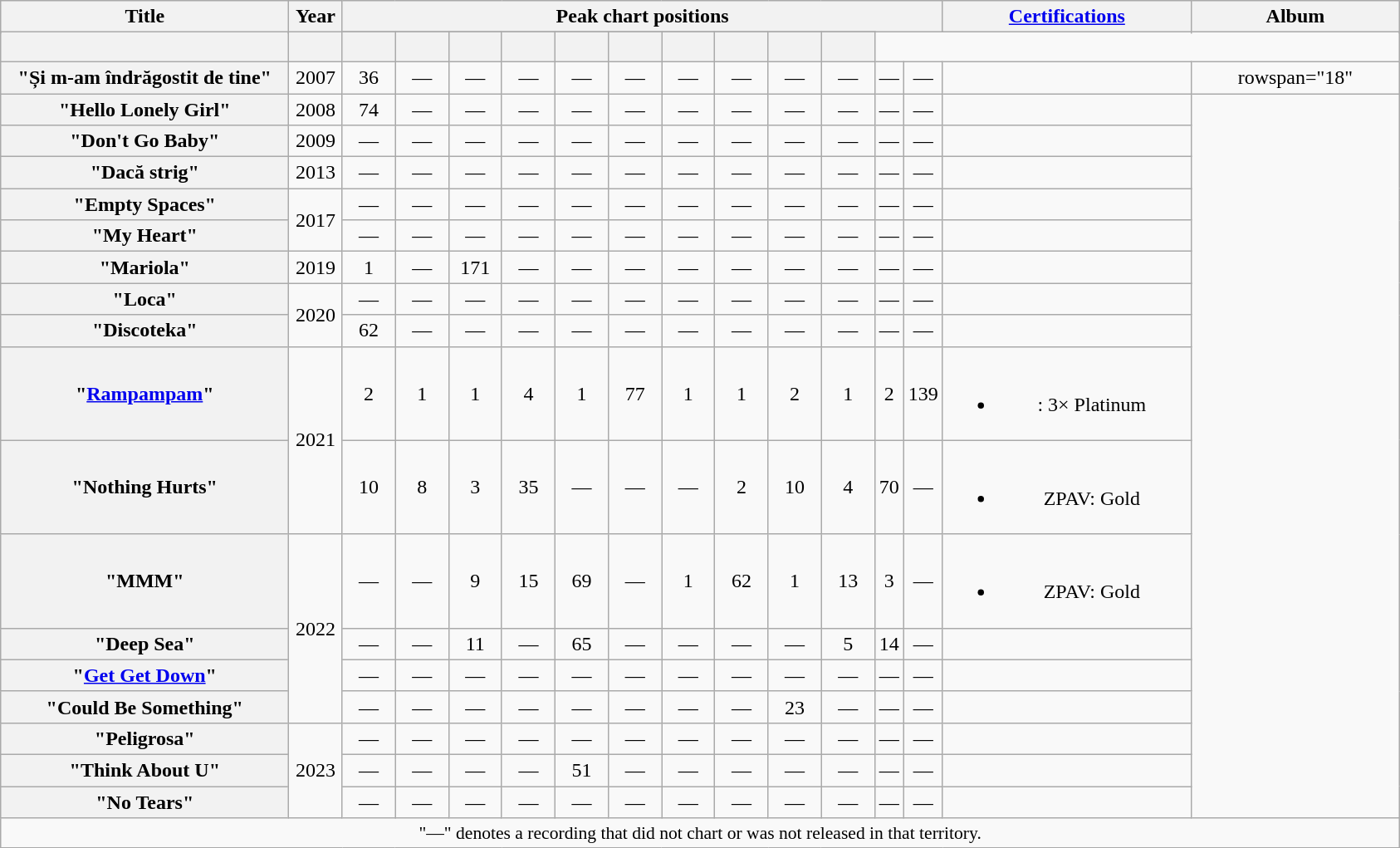<table class="wikitable plainrowheaders" style="text-align:center;">
<tr>
<th scope="col" rowspan="2" style="width:14em;">Title</th>
<th scope="col" rowspan="2" style="width:1em;">Year</th>
<th colspan="12" scope="col">Peak chart positions</th>
<th scope="col" rowspan="2" style="width:12em;"><a href='#'>Certifications</a></th>
<th scope="col" rowspan="2" style="width:10em;">Album</th>
</tr>
<tr>
</tr>
<tr>
<th scope="col" style="width:2.5em;font-size:90%;"><a href='#'></a><br></th>
<th scope="col" style="width:2.5em;font-size:90%;"><a href='#'></a><br></th>
<th scope="col" style="width:2.5em;font-size:90%;"><a href='#'></a><br></th>
<th scope="col" style="width:2.5em;font-size:90%;"><a href='#'></a><br></th>
<th scope="col" style="width:2.5em;font-size:90%;"><a href='#'></a><br></th>
<th scope="col" style="width:2.5em;font-size:90%;"><a href='#'></a><br></th>
<th scope="col" style="width:2.5em;font-size:90%;"><a href='#'></a><br></th>
<th scope="col" style="width:2.5em;font-size:90%;"><a href='#'></a><br></th>
<th scope="col" style="width:2.5em;font-size:90%;"><a href='#'></a><br></th>
<th scope="col" style="width:2.5em;font-size:90%;"><a href='#'></a><br></th>
<th scope="col" style="width:2.5em;font-size:90%;"><a href='#'></a><br></th>
<th scope="col" style="width:2.5em;font-size:90%;"><a href='#'></a><br></th>
</tr>
<tr>
<th scope="row">"Și m-am îndrăgostit de tine"<br></th>
<td>2007</td>
<td>36</td>
<td>—</td>
<td>—</td>
<td>—</td>
<td>—</td>
<td>—</td>
<td>—</td>
<td>—</td>
<td>—</td>
<td>—</td>
<td>—</td>
<td>—</td>
<td></td>
<td>rowspan="18" </td>
</tr>
<tr>
<th scope="row">"Hello Lonely Girl"<br></th>
<td>2008</td>
<td>74</td>
<td>—</td>
<td>—</td>
<td>—</td>
<td>—</td>
<td>—</td>
<td>—</td>
<td>—</td>
<td>—</td>
<td>—</td>
<td>—</td>
<td>—</td>
<td></td>
</tr>
<tr>
<th scope="row">"Don't Go Baby"<br></th>
<td>2009</td>
<td>—</td>
<td>—</td>
<td>—</td>
<td>—</td>
<td>—</td>
<td>—</td>
<td>—</td>
<td>—</td>
<td>—</td>
<td>—</td>
<td>—</td>
<td>—</td>
<td></td>
</tr>
<tr>
<th scope="row">"Dacă strig"<br></th>
<td>2013</td>
<td>—</td>
<td>—</td>
<td>—</td>
<td>—</td>
<td>—</td>
<td>—</td>
<td>—</td>
<td>—</td>
<td>—</td>
<td>—</td>
<td>—</td>
<td>—</td>
<td></td>
</tr>
<tr>
<th scope="row">"Empty Spaces"</th>
<td rowspan="2">2017</td>
<td>—</td>
<td>—</td>
<td>—</td>
<td>—</td>
<td>—</td>
<td>—</td>
<td>—</td>
<td>—</td>
<td>—</td>
<td>—</td>
<td>—</td>
<td>—</td>
<td></td>
</tr>
<tr>
<th scope="row">"My Heart"</th>
<td>—</td>
<td>—</td>
<td>—</td>
<td>—</td>
<td>—</td>
<td>—</td>
<td>—</td>
<td>—</td>
<td>—</td>
<td>—</td>
<td>—</td>
<td>—</td>
<td></td>
</tr>
<tr>
<th scope="row">"Mariola"</th>
<td>2019</td>
<td>1</td>
<td>—</td>
<td>171</td>
<td>—</td>
<td>—</td>
<td>—</td>
<td>—</td>
<td>—</td>
<td>—</td>
<td>—</td>
<td>—</td>
<td>—</td>
<td></td>
</tr>
<tr>
<th scope="row">"Loca"<br></th>
<td rowspan="2">2020</td>
<td>—</td>
<td>—</td>
<td>—</td>
<td>—</td>
<td>—</td>
<td>—</td>
<td>—</td>
<td>—</td>
<td>—</td>
<td>—</td>
<td>—</td>
<td>—</td>
<td></td>
</tr>
<tr>
<th scope="row">"Discoteka"<br></th>
<td>62</td>
<td>—</td>
<td>—</td>
<td>—</td>
<td>—</td>
<td>—</td>
<td>—</td>
<td>—</td>
<td>—</td>
<td>—</td>
<td>—</td>
<td>—</td>
<td></td>
</tr>
<tr>
<th scope="row">"<a href='#'>Rampampam</a>"</th>
<td rowspan="2">2021</td>
<td>2</td>
<td>1</td>
<td>1</td>
<td>4</td>
<td>1</td>
<td>77</td>
<td>1</td>
<td>1</td>
<td>2</td>
<td>1</td>
<td>2</td>
<td>139</td>
<td><br><ul><li><a href='#'></a>: 3× Platinum</li></ul></td>
</tr>
<tr>
<th scope="row">"Nothing Hurts"</th>
<td>10</td>
<td>8</td>
<td>3</td>
<td>35</td>
<td>—</td>
<td>—</td>
<td>—</td>
<td>2</td>
<td>10</td>
<td>4</td>
<td>70</td>
<td>—</td>
<td><br><ul><li>ZPAV: Gold</li></ul></td>
</tr>
<tr>
<th scope="row">"MMM"</th>
<td rowspan="4">2022</td>
<td>—</td>
<td>—</td>
<td>9</td>
<td>15</td>
<td>69</td>
<td>—</td>
<td>1</td>
<td>62</td>
<td>1</td>
<td>13</td>
<td>3</td>
<td>—</td>
<td><br><ul><li>ZPAV: Gold</li></ul></td>
</tr>
<tr>
<th scope="row">"Deep Sea"<br></th>
<td>—</td>
<td>—</td>
<td>11</td>
<td>—</td>
<td>65</td>
<td>—</td>
<td>—</td>
<td>—</td>
<td>—</td>
<td>5</td>
<td>14</td>
<td>—</td>
<td></td>
</tr>
<tr>
<th scope="row">"<a href='#'>Get Get Down</a>"<br></th>
<td>—</td>
<td>—</td>
<td>—</td>
<td>—</td>
<td>—</td>
<td>—</td>
<td>—</td>
<td>—</td>
<td>—</td>
<td>—</td>
<td>—</td>
<td>—</td>
<td></td>
</tr>
<tr>
<th scope="row">"Could Be Something"</th>
<td>—</td>
<td>—</td>
<td>—</td>
<td>—</td>
<td>—</td>
<td>—</td>
<td>—</td>
<td>—</td>
<td>23</td>
<td>—</td>
<td>—</td>
<td>—</td>
<td></td>
</tr>
<tr>
<th scope="row">"Peligrosa"</th>
<td rowspan=3>2023</td>
<td>—</td>
<td>—</td>
<td>—</td>
<td>—</td>
<td>—</td>
<td>—</td>
<td>—</td>
<td>—</td>
<td>—</td>
<td>—</td>
<td>—</td>
<td>—</td>
<td></td>
</tr>
<tr>
<th scope="row">"Think About U"<br></th>
<td>—</td>
<td>—</td>
<td>—</td>
<td>—</td>
<td>51</td>
<td>—</td>
<td>—</td>
<td>—</td>
<td>—</td>
<td>—</td>
<td>—</td>
<td>—</td>
<td></td>
</tr>
<tr>
<th scope="row">"No Tears"</th>
<td>—</td>
<td>—</td>
<td>—</td>
<td>—</td>
<td>—</td>
<td>—</td>
<td>—</td>
<td>—</td>
<td>—</td>
<td>—</td>
<td>—</td>
<td>—</td>
<td></td>
</tr>
<tr>
<td colspan="19" style="font-size:90%">"—" denotes a recording that did not chart or was not released in that territory.</td>
</tr>
</table>
